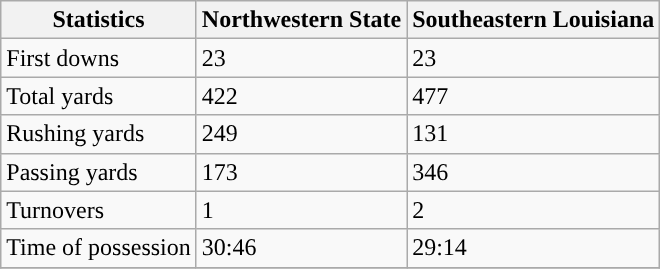<table class="wikitable">
<tr>
<th>Statistics</th>
<th>Northwestern State</th>
<th>Southeastern Louisiana</th>
</tr>
<tr>
<td>First downs</td>
<td>23</td>
<td>23</td>
</tr>
<tr>
<td>Total yards</td>
<td>422</td>
<td>477</td>
</tr>
<tr>
<td>Rushing yards</td>
<td>249</td>
<td>131</td>
</tr>
<tr>
<td>Passing yards</td>
<td>173</td>
<td>346</td>
</tr>
<tr>
<td>Turnovers</td>
<td>1</td>
<td>2</td>
</tr>
<tr>
<td>Time of possession</td>
<td>30:46</td>
<td>29:14</td>
</tr>
<tr>
</tr>
</table>
